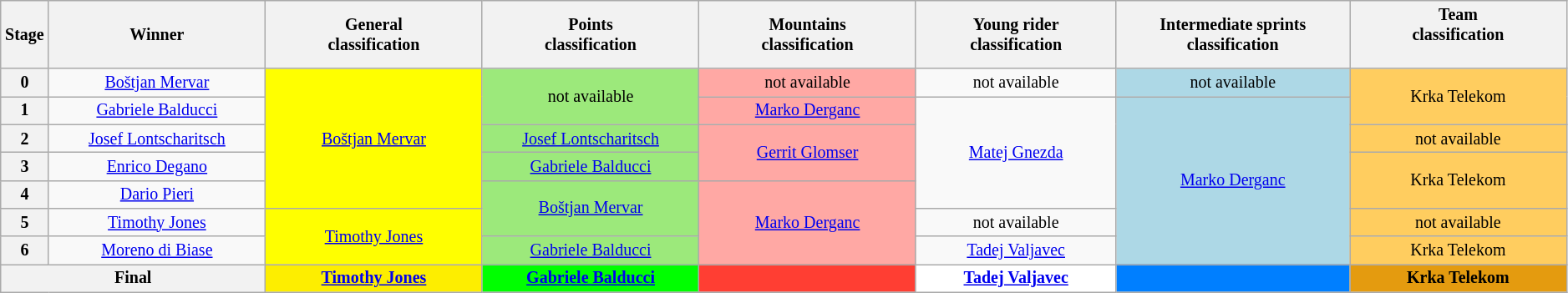<table class="wikitable" style="text-align: center; font-size:smaller;">
<tr>
<th style="width:1%;">Stage</th>
<th style="width:13%;">Winner</th>
<th style="width:13%;">General<br>classification<br></th>
<th style="width:13%;">Points<br>classification<br></th>
<th style="width:13%;">Mountains<br>classification<br></th>
<th style="width:12%;">Young rider<br>classification<br></th>
<th style="width:14%;">Intermediate sprints<br>classification<br></th>
<th style="width:13%;">Team<br>classification<br><br></th>
</tr>
<tr>
<th>0</th>
<td><a href='#'>Boštjan Mervar</a></td>
<td style="background:yellow;" rowspan=5><a href='#'>Boštjan Mervar</a></td>
<td style="background:#9CE97B;" rowspan=2>not available</td>
<td style="background:#FFA8A4;">not available</td>
<td>not available</td>
<td style="background:lightblue;">not available</td>
<td style="background:#FFCD5F;" rowspan=2>Krka Telekom</td>
</tr>
<tr>
<th>1</th>
<td><a href='#'>Gabriele Balducci</a></td>
<td style="background:#FFA8A4;"><a href='#'>Marko Derganc</a></td>
<td rowspan=4><a href='#'>Matej Gnezda</a></td>
<td style="background:lightblue;" rowspan=6><a href='#'>Marko Derganc</a></td>
</tr>
<tr>
<th>2</th>
<td><a href='#'>Josef Lontscharitsch</a></td>
<td style="background:#9CE97B;"><a href='#'>Josef Lontscharitsch</a></td>
<td style="background:#FFA8A4;" rowspan=2><a href='#'>Gerrit Glomser</a></td>
<td style="background:#FFCD5F;">not available</td>
</tr>
<tr>
<th>3</th>
<td><a href='#'>Enrico Degano</a></td>
<td style="background:#9CE97B;"><a href='#'>Gabriele Balducci</a></td>
<td style="background:#FFCD5F;" rowspan=2>Krka Telekom</td>
</tr>
<tr>
<th>4</th>
<td><a href='#'>Dario Pieri</a></td>
<td style="background:#9CE97B;" rowspan=2><a href='#'>Boštjan Mervar</a></td>
<td style="background:#FFA8A4;" rowspan=3><a href='#'>Marko Derganc</a></td>
</tr>
<tr>
<th>5</th>
<td><a href='#'>Timothy Jones</a></td>
<td style="background:yellow;" rowspan=2><a href='#'>Timothy Jones</a></td>
<td>not available</td>
<td style="background:#FFCD5F;">not available</td>
</tr>
<tr>
<th>6</th>
<td><a href='#'>Moreno di Biase</a></td>
<td style="background:#9CE97B;"><a href='#'>Gabriele Balducci</a></td>
<td><a href='#'>Tadej Valjavec</a></td>
<td style="background:#FFCD5F;">Krka Telekom</td>
</tr>
<tr>
<th colspan=2><strong>Final</strong></th>
<th style="background:#FDEE00;"><a href='#'>Timothy Jones</a></th>
<th style="background:#00FF00;"><a href='#'>Gabriele Balducci</a></th>
<th style="background:#FF3E33;"></th>
<th style="background:white;"><a href='#'>Tadej Valjavec</a></th>
<th style="background:#007FFF;"></th>
<th style="background:#E49B0F;">Krka Telekom</th>
</tr>
</table>
